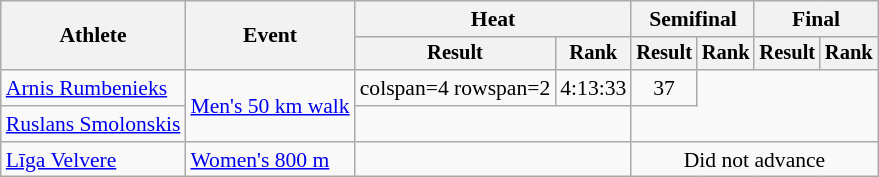<table class="wikitable" style="font-size:90%">
<tr>
<th rowspan="2">Athlete</th>
<th rowspan="2">Event</th>
<th colspan="2">Heat</th>
<th colspan="2">Semifinal</th>
<th colspan="2">Final</th>
</tr>
<tr style="font-size:95%">
<th>Result</th>
<th>Rank</th>
<th>Result</th>
<th>Rank</th>
<th>Result</th>
<th>Rank</th>
</tr>
<tr align=center>
<td align=left><a href='#'>Arnis Rumbenieks</a></td>
<td align=left rowspan="2"><a href='#'>Men's 50 km walk</a></td>
<td>colspan=4 rowspan=2 </td>
<td>4:13:33</td>
<td>37</td>
</tr>
<tr align=center>
<td align=left><a href='#'>Ruslans Smolonskis</a></td>
<td colspan=2></td>
</tr>
<tr align=center>
<td align=left><a href='#'>Līga Velvere</a></td>
<td align=left><a href='#'>Women's 800 m</a></td>
<td colspan=2></td>
<td colspan=4>Did not advance</td>
</tr>
</table>
